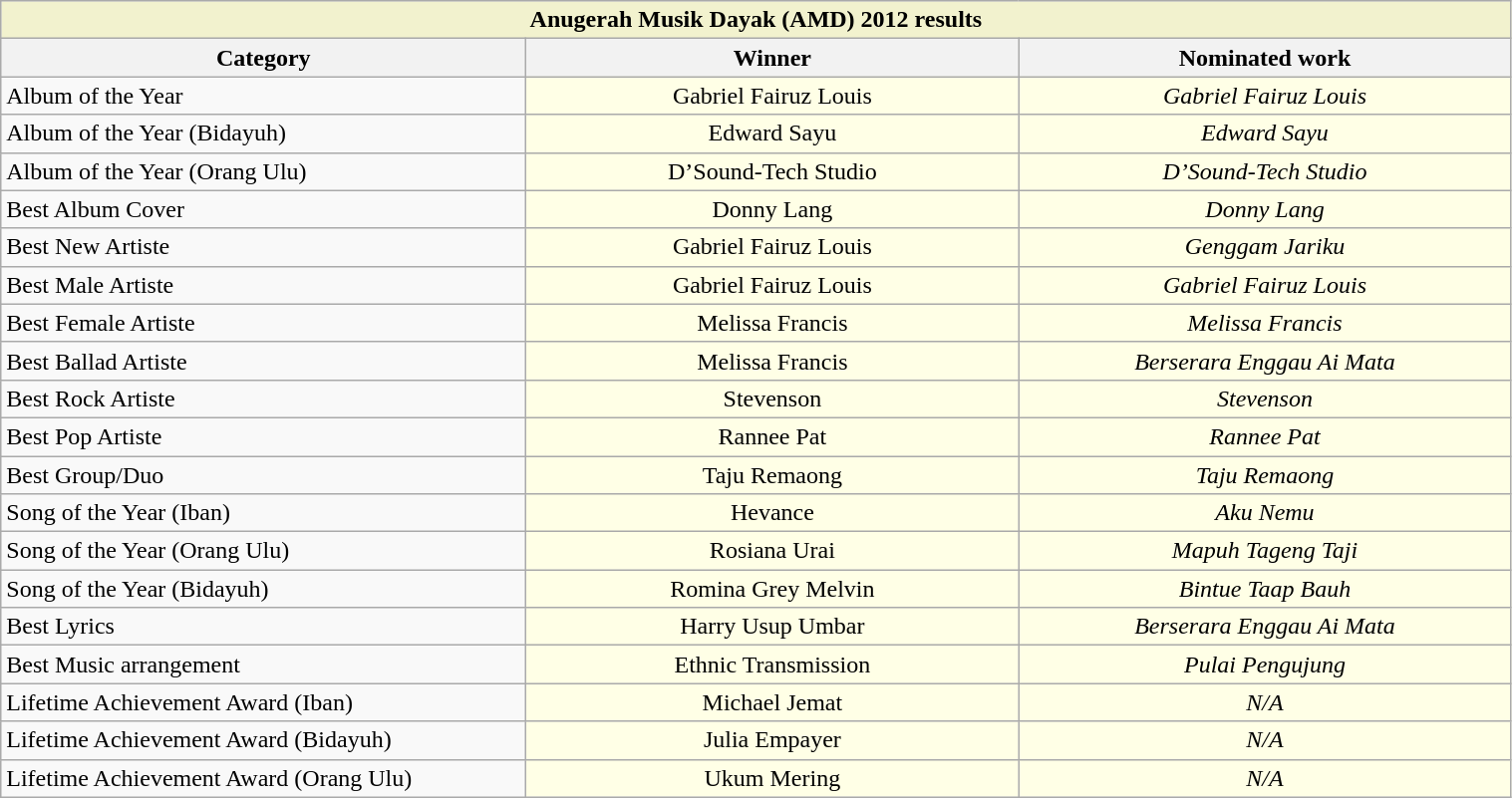<table class="wikitable" style="width:80%; text-align:center;">
<tr style="background:#f2f2ce;">
<td Colspan="5"><strong>Anugerah Musik Dayak (AMD) 2012 results</strong></td>
</tr>
<tr>
<th style="width:16%;">Category</th>
<th style="width:15%;">Winner</th>
<th style="width:15%;">Nominated work</th>
</tr>
<tr>
<td style="text-align:left;">Album of the Year</td>
<td Style="background:#FFFFE6;">Gabriel Fairuz Louis</td>
<td Style="background:#FFFFE6;"><em>Gabriel Fairuz Louis</em></td>
</tr>
<tr>
<td style="text-align:left;">Album of the Year (Bidayuh)</td>
<td Style="background:#FFFFE6;">Edward Sayu</td>
<td Style="background:#FFFFE6;"><em>Edward Sayu</em></td>
</tr>
<tr>
<td style="text-align:left;">Album of the Year (Orang Ulu)</td>
<td Style="background:#FFFFE6;">D’Sound-Tech Studio</td>
<td Style="background:#FFFFE6;"><em>D’Sound-Tech Studio</em></td>
</tr>
<tr>
<td style="text-align:left;">Best Album Cover</td>
<td Style="background:#FFFFE6;">Donny Lang</td>
<td Style="background:#FFFFE6;"><em>Donny Lang</em></td>
</tr>
<tr>
<td style="text-align:left;">Best New Artiste</td>
<td Style="background:#FFFFE6;">Gabriel Fairuz Louis</td>
<td Style="background:#FFFFE6;"><em>Genggam Jariku</em></td>
</tr>
<tr>
<td style="text-align:left;">Best Male Artiste</td>
<td Style="background:#FFFFE6;">Gabriel Fairuz Louis</td>
<td Style="background:#FFFFE6;"><em>Gabriel Fairuz Louis</em></td>
</tr>
<tr>
<td style="text-align:left;">Best Female Artiste</td>
<td Style="background:#FFFFE6;">Melissa Francis</td>
<td Style="background:#FFFFE6;"><em>Melissa Francis</em></td>
</tr>
<tr>
<td style="text-align:left;">Best Ballad Artiste</td>
<td Style="background:#FFFFE6;">Melissa Francis</td>
<td Style="background:#FFFFE6;"><em>Berserara Enggau Ai Mata</em></td>
</tr>
<tr>
<td style="text-align:left;">Best Rock Artiste</td>
<td Style="background:#FFFFE6;">Stevenson</td>
<td Style="background:#FFFFE6;"><em>Stevenson</em></td>
</tr>
<tr>
<td style="text-align:left;">Best Pop Artiste</td>
<td Style="background:#FFFFE6;">Rannee Pat</td>
<td Style="background:#FFFFE6;"><em>Rannee Pat</em></td>
</tr>
<tr>
<td style="text-align:left;">Best Group/Duo</td>
<td Style="background:#FFFFE6;">Taju Remaong</td>
<td Style="background:#FFFFE6;"><em>Taju Remaong</em></td>
</tr>
<tr>
<td style="text-align:left;">Song of the Year (Iban)</td>
<td Style="background:#FFFFE6;">Hevance</td>
<td Style="background:#FFFFE6;"><em>Aku Nemu</em></td>
</tr>
<tr>
<td style="text-align:left;">Song of the Year (Orang Ulu)</td>
<td Style="background:#FFFFE6;">Rosiana Urai</td>
<td Style="background:#FFFFE6;"><em>Mapuh Tageng Taji</em></td>
</tr>
<tr>
<td style="text-align:left;">Song of the Year (Bidayuh)</td>
<td Style="background:#FFFFE6;">Romina Grey Melvin</td>
<td Style="background:#FFFFE6;"><em>Bintue Taap Bauh</em></td>
</tr>
<tr>
<td style="text-align:left;">Best Lyrics</td>
<td Style="background:#FFFFE6;">Harry Usup Umbar</td>
<td Style="background:#FFFFE6;"><em>Berserara Enggau Ai Mata</em></td>
</tr>
<tr>
<td style="text-align:left;">Best Music arrangement</td>
<td Style="background:#FFFFE6;">Ethnic Transmission</td>
<td Style="background:#FFFFE6;"><em>Pulai Pengujung</em></td>
</tr>
<tr>
<td style="text-align:left;">Lifetime Achievement Award (Iban)</td>
<td Style="background:#FFFFE6;">Michael Jemat</td>
<td Style="background:#FFFFE6;"><em>N/A</em></td>
</tr>
<tr>
<td style="text-align:left;">Lifetime Achievement Award (Bidayuh)</td>
<td Style="background:#FFFFE6;">Julia Empayer</td>
<td Style="background:#FFFFE6;"><em>N/A</em></td>
</tr>
<tr>
<td style="text-align:left;">Lifetime Achievement Award (Orang Ulu)</td>
<td Style="background:#FFFFE6;">Ukum Mering</td>
<td Style="background:#FFFFE6;"><em>N/A</em></td>
</tr>
</table>
